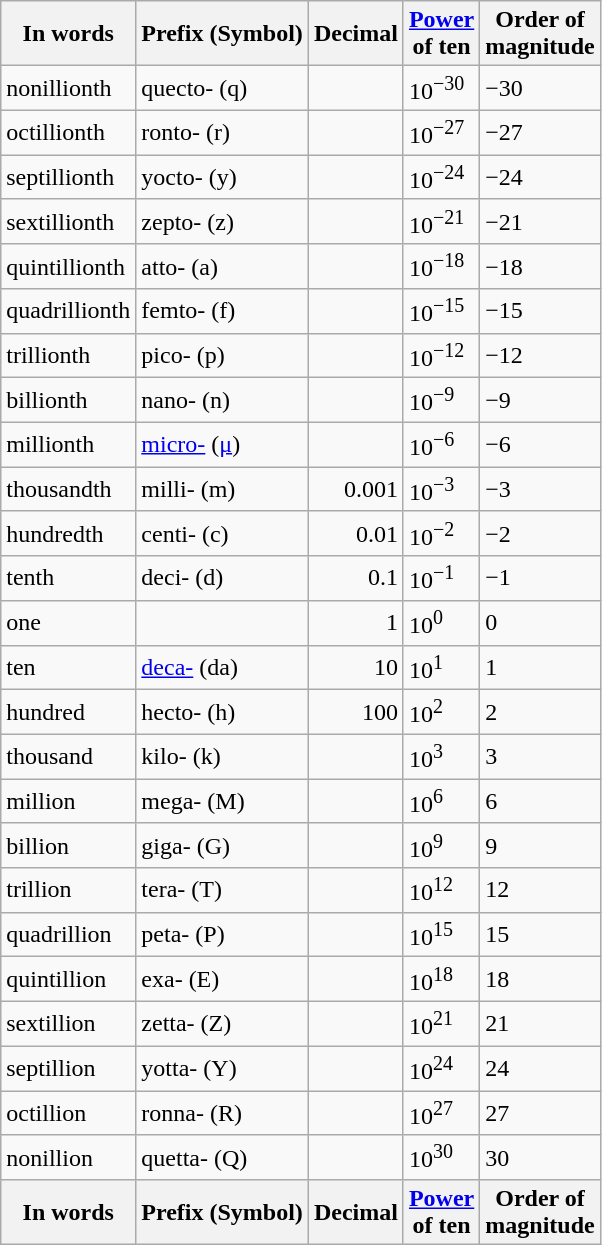<table class="wikitable">
<tr>
<th>In words</th>
<th>Prefix (Symbol)</th>
<th>Decimal</th>
<th><a href='#'>Power</a><br>of ten</th>
<th>Order of<br>magnitude</th>
</tr>
<tr>
<td>nonillionth</td>
<td>quecto- (q)</td>
<td align=right></td>
<td>10<sup>−30</sup></td>
<td>−30</td>
</tr>
<tr>
<td>octillionth</td>
<td>ronto- (r)</td>
<td align=right></td>
<td>10<sup>−27</sup></td>
<td>−27</td>
</tr>
<tr>
<td>septillionth</td>
<td>yocto- (y)</td>
<td align=right></td>
<td>10<sup>−24</sup></td>
<td>−24</td>
</tr>
<tr>
<td>sextillionth</td>
<td>zepto- (z)</td>
<td align=right></td>
<td>10<sup>−21</sup></td>
<td>−21</td>
</tr>
<tr>
<td>quintillionth</td>
<td>atto- (a)</td>
<td align=right></td>
<td>10<sup>−18</sup></td>
<td>−18</td>
</tr>
<tr>
<td>quadrillionth</td>
<td>femto- (f)</td>
<td align=right></td>
<td>10<sup>−15</sup></td>
<td>−15</td>
</tr>
<tr>
<td>trillionth</td>
<td>pico- (p)</td>
<td align=right></td>
<td>10<sup>−12</sup></td>
<td>−12</td>
</tr>
<tr>
<td>billionth</td>
<td>nano- (n)</td>
<td align=right></td>
<td>10<sup>−9</sup></td>
<td>−9</td>
</tr>
<tr>
<td>millionth</td>
<td><a href='#'>micro-</a> (<a href='#'>μ</a>)</td>
<td align=right></td>
<td>10<sup>−6</sup></td>
<td>−6</td>
</tr>
<tr>
<td>thousandth</td>
<td>milli- (m)</td>
<td align=right>0.001</td>
<td>10<sup>−3</sup></td>
<td>−3</td>
</tr>
<tr>
<td>hundredth</td>
<td>centi- (c)</td>
<td align=right>0.01</td>
<td>10<sup>−2</sup></td>
<td>−2</td>
</tr>
<tr>
<td>tenth</td>
<td>deci- (d)</td>
<td align=right>0.1</td>
<td>10<sup>−1</sup></td>
<td>−1</td>
</tr>
<tr>
<td>one</td>
<td> </td>
<td align=right>1</td>
<td>10<sup>0</sup></td>
<td>0</td>
</tr>
<tr>
<td>ten</td>
<td><a href='#'>deca-</a> (da)</td>
<td align=right>10</td>
<td>10<sup>1</sup></td>
<td>1</td>
</tr>
<tr>
<td>hundred</td>
<td>hecto- (h)</td>
<td align=right>100</td>
<td>10<sup>2</sup></td>
<td>2</td>
</tr>
<tr>
<td>thousand</td>
<td>kilo- (k)</td>
<td align=right></td>
<td>10<sup>3</sup></td>
<td>3</td>
</tr>
<tr>
<td>million</td>
<td>mega- (M)</td>
<td align=right></td>
<td>10<sup>6</sup></td>
<td>6</td>
</tr>
<tr>
<td>billion</td>
<td>giga- (G)</td>
<td align=right></td>
<td>10<sup>9</sup></td>
<td>9</td>
</tr>
<tr>
<td>trillion</td>
<td>tera- (T)</td>
<td align=right></td>
<td>10<sup>12</sup></td>
<td>12</td>
</tr>
<tr>
<td>quadrillion</td>
<td>peta- (P)</td>
<td align=right></td>
<td>10<sup>15</sup></td>
<td>15</td>
</tr>
<tr>
<td>quintillion</td>
<td>exa- (E)</td>
<td align=right></td>
<td>10<sup>18</sup></td>
<td>18</td>
</tr>
<tr>
<td>sextillion</td>
<td>zetta- (Z)</td>
<td align=right></td>
<td>10<sup>21</sup></td>
<td>21</td>
</tr>
<tr>
<td>septillion</td>
<td>yotta- (Y)</td>
<td align=right></td>
<td>10<sup>24</sup></td>
<td>24</td>
</tr>
<tr>
<td>octillion</td>
<td>ronna- (R)</td>
<td align=right></td>
<td>10<sup>27</sup></td>
<td>27</td>
</tr>
<tr>
<td>nonillion</td>
<td>quetta- (Q)</td>
<td align=right></td>
<td>10<sup>30</sup></td>
<td>30</td>
</tr>
<tr>
<th>In words</th>
<th>Prefix (Symbol)</th>
<th>Decimal</th>
<th><a href='#'>Power</a><br>of ten</th>
<th>Order of<br>magnitude</th>
</tr>
</table>
